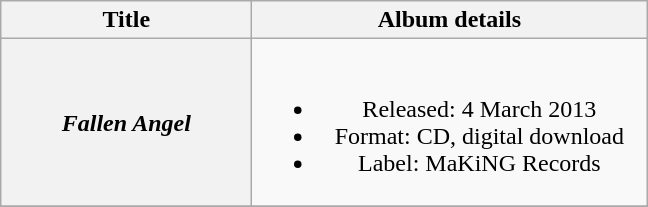<table class="wikitable plainrowheaders" style="text-align:center;">
<tr>
<th scope="col" style="width:10em;">Title</th>
<th scope="col" style="width:16em;">Album details</th>
</tr>
<tr>
<th scope="row"><em>Fallen Angel</em></th>
<td><br><ul><li>Released: 4 March 2013</li><li>Format: CD, digital download</li><li>Label: MaKiNG Records</li></ul></td>
</tr>
<tr>
</tr>
</table>
